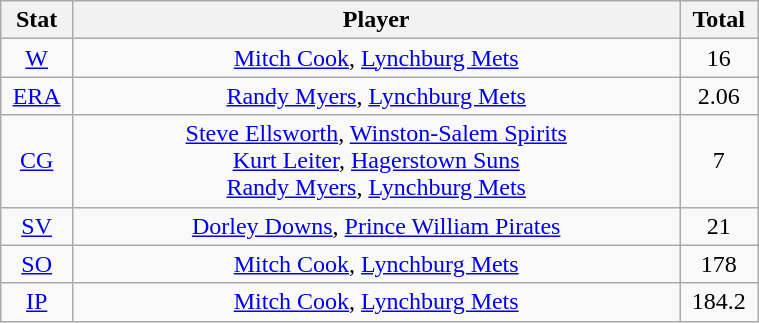<table class="wikitable" width="40%" style="text-align:center;">
<tr>
<th width="5%">Stat</th>
<th width="60%">Player</th>
<th width="5%">Total</th>
</tr>
<tr>
<td><a href='#'>W</a></td>
<td><a href='#'>Mitch Cook</a>, <a href='#'>Lynchburg Mets</a></td>
<td>16</td>
</tr>
<tr>
<td><a href='#'>ERA</a></td>
<td><a href='#'>Randy Myers</a>, <a href='#'>Lynchburg Mets</a></td>
<td>2.06</td>
</tr>
<tr>
<td><a href='#'>CG</a></td>
<td><a href='#'>Steve Ellsworth</a>, <a href='#'>Winston-Salem Spirits</a> <br> <a href='#'>Kurt Leiter</a>, <a href='#'>Hagerstown Suns</a> <br> <a href='#'>Randy Myers</a>, <a href='#'>Lynchburg Mets</a></td>
<td>7</td>
</tr>
<tr>
<td><a href='#'>SV</a></td>
<td><a href='#'>Dorley Downs</a>, <a href='#'>Prince William Pirates</a></td>
<td>21</td>
</tr>
<tr>
<td><a href='#'>SO</a></td>
<td><a href='#'>Mitch Cook</a>, <a href='#'>Lynchburg Mets</a></td>
<td>178</td>
</tr>
<tr>
<td><a href='#'>IP</a></td>
<td><a href='#'>Mitch Cook</a>, <a href='#'>Lynchburg Mets</a></td>
<td>184.2</td>
</tr>
</table>
